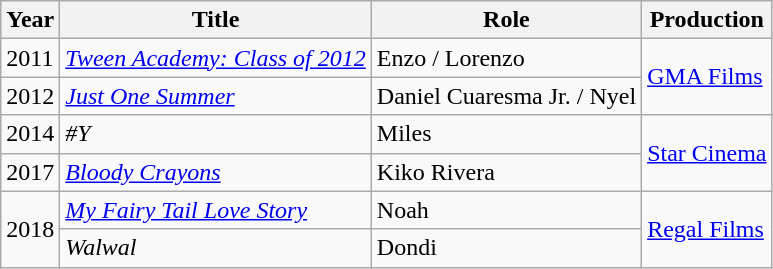<table class="wikitable">
<tr>
<th>Year</th>
<th>Title</th>
<th>Role</th>
<th>Production</th>
</tr>
<tr>
<td>2011</td>
<td><em><a href='#'>Tween Academy: Class of 2012</a></em></td>
<td>Enzo / Lorenzo</td>
<td rowspan="2"><a href='#'>GMA Films</a></td>
</tr>
<tr>
<td>2012</td>
<td><em><a href='#'>Just One Summer</a></em></td>
<td>Daniel Cuaresma Jr. / Nyel</td>
</tr>
<tr>
<td>2014</td>
<td><em>#Y</em></td>
<td>Miles</td>
<td rowspan="2"><a href='#'>Star Cinema</a></td>
</tr>
<tr>
<td>2017</td>
<td><em><a href='#'>Bloody Crayons</a></em></td>
<td>Kiko Rivera</td>
</tr>
<tr>
<td rowspan="2">2018</td>
<td><em><a href='#'>My Fairy Tail Love Story</a></em></td>
<td>Noah</td>
<td rowspan="2"><a href='#'>Regal Films</a></td>
</tr>
<tr>
<td><em>Walwal</em></td>
<td>Dondi</td>
</tr>
</table>
